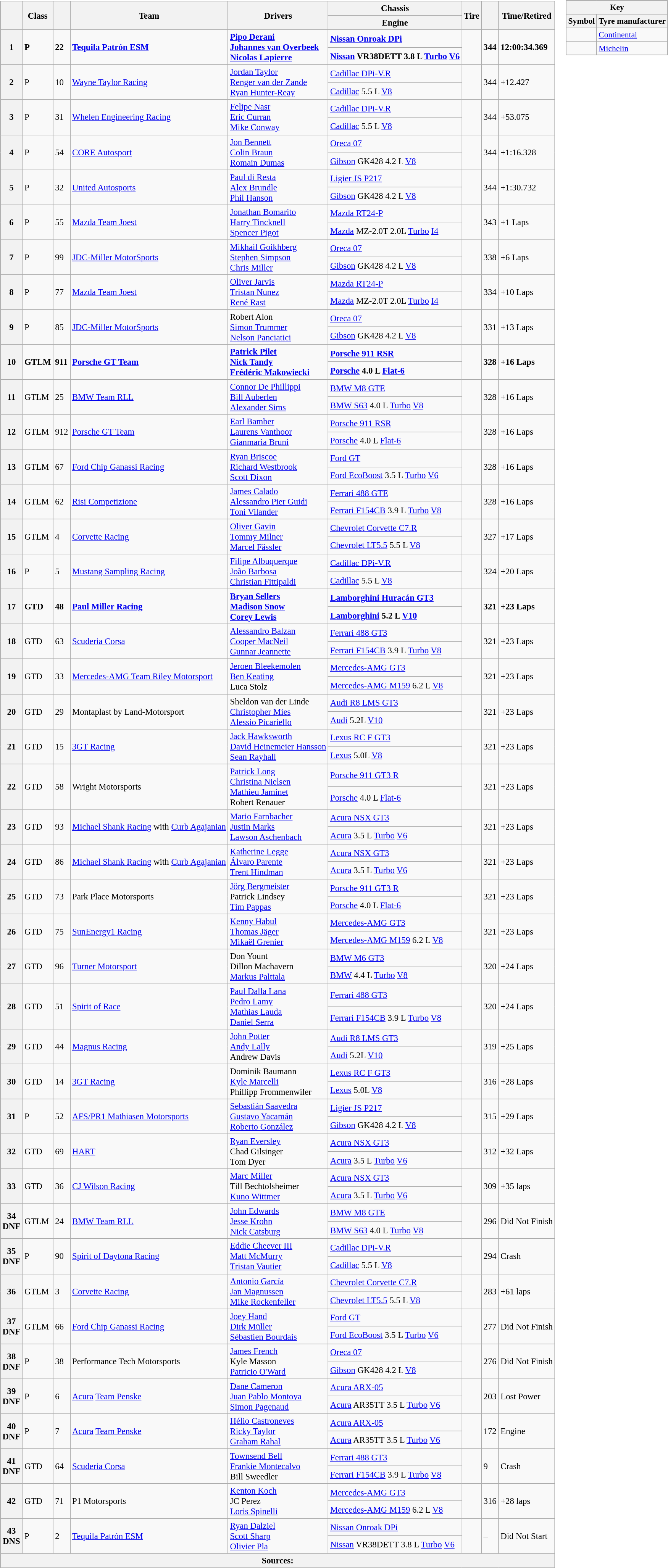<table>
<tr valign="top">
<td><br><table class="wikitable" style="font-size: 95%;">
<tr>
<th rowspan=2></th>
<th rowspan=2>Class</th>
<th rowspan=2 class="unsortable"></th>
<th rowspan=2 class="unsortable">Team</th>
<th rowspan=2 class="unsortable">Drivers</th>
<th scope="col" class="unsortable">Chassis</th>
<th rowspan=2>Tire</th>
<th rowspan=2 class="unsortable"></th>
<th rowspan=2 class="unsortable">Time/Retired</th>
</tr>
<tr>
<th>Engine</th>
</tr>
<tr style="font-weight:bold">
<th rowspan=2>1</th>
<td rowspan=2>P</td>
<td rowspan=2>22</td>
<td rowspan=2> <a href='#'>Tequila Patrón ESM</a></td>
<td rowspan=2> <a href='#'>Pipo Derani</a> <br>  <a href='#'>Johannes van Overbeek</a> <br>  <a href='#'>Nicolas Lapierre</a></td>
<td><a href='#'>Nissan Onroak DPi</a></td>
<td rowspan=2></td>
<td rowspan=2>344</td>
<td rowspan=2>12:00:34.369</td>
</tr>
<tr>
<td><strong><a href='#'>Nissan</a> VR38DETT 3.8 L <a href='#'>Turbo</a> <a href='#'>V6</a></strong></td>
</tr>
<tr>
<th rowspan=2>2</th>
<td rowspan=2>P</td>
<td rowspan=2>10</td>
<td rowspan=2> <a href='#'>Wayne Taylor Racing</a></td>
<td rowspan=2> <a href='#'>Jordan Taylor</a> <br>  <a href='#'>Renger van der Zande</a> <br>  <a href='#'>Ryan Hunter-Reay</a></td>
<td><a href='#'>Cadillac DPi-V.R</a></td>
<td rowspan=2></td>
<td rowspan=2>344</td>
<td rowspan=2>+12.427</td>
</tr>
<tr>
<td><a href='#'>Cadillac</a> 5.5 L <a href='#'>V8</a></td>
</tr>
<tr>
<th rowspan=2>3</th>
<td rowspan=2>P</td>
<td rowspan=2>31</td>
<td rowspan=2> <a href='#'>Whelen Engineering Racing</a></td>
<td rowspan=2> <a href='#'>Felipe Nasr</a> <br>  <a href='#'>Eric Curran</a> <br>  <a href='#'>Mike Conway</a></td>
<td><a href='#'>Cadillac DPi-V.R</a></td>
<td rowspan=2></td>
<td rowspan=2>344</td>
<td rowspan=2>+53.075</td>
</tr>
<tr>
<td><a href='#'>Cadillac</a> 5.5 L <a href='#'>V8</a></td>
</tr>
<tr>
<th rowspan=2>4</th>
<td rowspan=2>P</td>
<td rowspan=2>54</td>
<td rowspan=2> <a href='#'>CORE Autosport</a></td>
<td rowspan=2> <a href='#'>Jon Bennett</a> <br>  <a href='#'>Colin Braun</a> <br>  <a href='#'>Romain Dumas</a></td>
<td><a href='#'>Oreca 07</a></td>
<td rowspan=2></td>
<td rowspan=2>344</td>
<td rowspan=2>+1:16.328</td>
</tr>
<tr>
<td><a href='#'>Gibson</a> GK428 4.2 L <a href='#'>V8</a></td>
</tr>
<tr>
<th rowspan=2>5</th>
<td rowspan=2>P</td>
<td rowspan=2>32</td>
<td rowspan=2> <a href='#'>United Autosports</a></td>
<td rowspan=2> <a href='#'>Paul di Resta</a> <br>  <a href='#'>Alex Brundle</a> <br>  <a href='#'>Phil Hanson</a></td>
<td><a href='#'>Ligier JS P217</a></td>
<td rowspan=2></td>
<td rowspan=2>344</td>
<td rowspan=2>+1:30.732</td>
</tr>
<tr>
<td><a href='#'>Gibson</a> GK428 4.2 L <a href='#'>V8</a></td>
</tr>
<tr>
<th rowspan=2>6</th>
<td rowspan=2>P</td>
<td rowspan=2>55</td>
<td rowspan=2> <a href='#'>Mazda Team Joest</a></td>
<td rowspan=2> <a href='#'>Jonathan Bomarito</a> <br>  <a href='#'>Harry Tincknell</a> <br>  <a href='#'>Spencer Pigot</a></td>
<td><a href='#'>Mazda RT24-P</a></td>
<td rowspan=2></td>
<td rowspan=2>343</td>
<td rowspan=2>+1 Laps</td>
</tr>
<tr>
<td><a href='#'>Mazda</a> MZ-2.0T 2.0L <a href='#'>Turbo</a> <a href='#'>I4</a></td>
</tr>
<tr>
<th rowspan=2>7</th>
<td rowspan=2>P</td>
<td rowspan=2>99</td>
<td rowspan=2> <a href='#'>JDC-Miller MotorSports</a></td>
<td rowspan=2> <a href='#'>Mikhail Goikhberg</a> <br>  <a href='#'>Stephen Simpson</a> <br>  <a href='#'>Chris Miller</a></td>
<td><a href='#'>Oreca 07</a></td>
<td rowspan=2></td>
<td rowspan=2>338</td>
<td rowspan=2>+6 Laps</td>
</tr>
<tr>
<td><a href='#'>Gibson</a> GK428 4.2 L <a href='#'>V8</a></td>
</tr>
<tr>
<th rowspan=2>8</th>
<td rowspan=2>P</td>
<td rowspan=2>77</td>
<td rowspan=2> <a href='#'>Mazda Team Joest</a></td>
<td rowspan=2> <a href='#'>Oliver Jarvis</a> <br>  <a href='#'>Tristan Nunez</a> <br>  <a href='#'>René Rast</a></td>
<td><a href='#'>Mazda RT24-P</a></td>
<td rowspan=2></td>
<td rowspan=2>334</td>
<td rowspan=2>+10 Laps</td>
</tr>
<tr>
<td><a href='#'>Mazda</a> MZ-2.0T 2.0L <a href='#'>Turbo</a> <a href='#'>I4</a></td>
</tr>
<tr>
<th rowspan=2>9</th>
<td rowspan=2>P</td>
<td rowspan=2>85</td>
<td rowspan=2> <a href='#'>JDC-Miller MotorSports</a></td>
<td rowspan=2> Robert Alon <br>  <a href='#'>Simon Trummer</a> <br>  <a href='#'>Nelson Panciatici</a></td>
<td><a href='#'>Oreca 07</a></td>
<td rowspan=2></td>
<td rowspan=2>331</td>
<td rowspan=2>+13 Laps</td>
</tr>
<tr>
<td><a href='#'>Gibson</a> GK428 4.2 L <a href='#'>V8</a></td>
</tr>
<tr style="font-weight:bold">
<th rowspan=2>10</th>
<td rowspan=2>GTLM</td>
<td rowspan=2>911</td>
<td rowspan=2> <a href='#'>Porsche GT Team</a></td>
<td rowspan=2> <a href='#'>Patrick Pilet</a> <br>  <a href='#'>Nick Tandy</a> <br>  <a href='#'>Frédéric Makowiecki</a></td>
<td><a href='#'>Porsche 911 RSR</a></td>
<td rowspan=2></td>
<td rowspan=2>328</td>
<td rowspan=2>+16 Laps</td>
</tr>
<tr style="font-weight:bold">
<td><a href='#'>Porsche</a> 4.0 L <a href='#'>Flat-6</a></td>
</tr>
<tr>
<th rowspan=2>11</th>
<td rowspan=2>GTLM</td>
<td rowspan=2>25</td>
<td rowspan=2> <a href='#'>BMW Team RLL</a></td>
<td rowspan=2> <a href='#'>Connor De Phillippi</a> <br>  <a href='#'>Bill Auberlen</a> <br>  <a href='#'>Alexander Sims</a></td>
<td><a href='#'>BMW M8 GTE</a></td>
<td rowspan=2></td>
<td rowspan=2>328</td>
<td rowspan=2>+16 Laps</td>
</tr>
<tr>
<td><a href='#'>BMW S63</a> 4.0 L <a href='#'>Turbo</a> <a href='#'>V8</a></td>
</tr>
<tr>
<th rowspan=2>12</th>
<td rowspan=2>GTLM</td>
<td rowspan=2>912</td>
<td rowspan=2> <a href='#'>Porsche GT Team</a></td>
<td rowspan=2> <a href='#'>Earl Bamber</a> <br>  <a href='#'>Laurens Vanthoor</a> <br>  <a href='#'>Gianmaria Bruni</a></td>
<td><a href='#'>Porsche 911 RSR</a></td>
<td rowspan=2></td>
<td rowspan=2>328</td>
<td rowspan=2>+16 Laps</td>
</tr>
<tr>
<td><a href='#'>Porsche</a> 4.0 L <a href='#'>Flat-6</a></td>
</tr>
<tr>
<th rowspan=2>13</th>
<td rowspan=2>GTLM</td>
<td rowspan=2>67</td>
<td rowspan=2> <a href='#'>Ford Chip Ganassi Racing</a></td>
<td rowspan=2> <a href='#'>Ryan Briscoe</a> <br>  <a href='#'>Richard Westbrook</a> <br>  <a href='#'>Scott Dixon</a></td>
<td><a href='#'>Ford GT</a></td>
<td rowspan=2></td>
<td rowspan=2>328</td>
<td rowspan=2>+16 Laps</td>
</tr>
<tr>
<td><a href='#'>Ford EcoBoost</a> 3.5 L <a href='#'>Turbo</a> <a href='#'>V6</a></td>
</tr>
<tr>
<th rowspan=2>14</th>
<td rowspan=2>GTLM</td>
<td rowspan=2>62</td>
<td rowspan=2> <a href='#'>Risi Competizione</a></td>
<td rowspan=2> <a href='#'>James Calado</a> <br>  <a href='#'>Alessandro Pier Guidi</a> <br>  <a href='#'>Toni Vilander</a></td>
<td><a href='#'>Ferrari 488 GTE</a></td>
<td rowspan=2></td>
<td rowspan=2>328</td>
<td rowspan=2>+16 Laps</td>
</tr>
<tr>
<td><a href='#'>Ferrari F154CB</a> 3.9 L <a href='#'>Turbo</a> <a href='#'>V8</a></td>
</tr>
<tr>
<th rowspan=2>15</th>
<td rowspan=2>GTLM</td>
<td rowspan=2>4</td>
<td rowspan=2> <a href='#'>Corvette Racing</a></td>
<td rowspan=2> <a href='#'>Oliver Gavin</a> <br>  <a href='#'>Tommy Milner</a> <br>  <a href='#'>Marcel Fässler</a></td>
<td><a href='#'>Chevrolet Corvette C7.R</a></td>
<td rowspan=2></td>
<td rowspan=2>327</td>
<td rowspan=2>+17 Laps</td>
</tr>
<tr>
<td><a href='#'>Chevrolet LT5.5</a> 5.5 L <a href='#'>V8</a></td>
</tr>
<tr>
<th rowspan=2>16</th>
<td rowspan=2>P</td>
<td rowspan=2>5</td>
<td rowspan=2> <a href='#'>Mustang Sampling Racing</a></td>
<td rowspan=2> <a href='#'>Filipe Albuquerque</a> <br>  <a href='#'>João Barbosa</a> <br>  <a href='#'>Christian Fittipaldi</a></td>
<td><a href='#'>Cadillac DPi-V.R</a></td>
<td rowspan=2></td>
<td rowspan=2>324</td>
<td rowspan=2>+20 Laps</td>
</tr>
<tr>
<td><a href='#'>Cadillac</a> 5.5 L <a href='#'>V8</a></td>
</tr>
<tr style="font-weight:bold">
<th rowspan=2>17</th>
<td rowspan=2>GTD</td>
<td rowspan=2>48</td>
<td rowspan=2> <a href='#'>Paul Miller Racing</a></td>
<td rowspan=2> <a href='#'>Bryan Sellers</a> <br>  <a href='#'>Madison Snow</a> <br>  <a href='#'>Corey Lewis</a></td>
<td><a href='#'>Lamborghini Huracán GT3</a></td>
<td rowspan=2></td>
<td rowspan=2>321</td>
<td rowspan=2>+23 Laps</td>
</tr>
<tr style="font-weight:bold">
<td><a href='#'>Lamborghini</a> 5.2 L <a href='#'>V10</a></td>
</tr>
<tr>
<th rowspan=2>18</th>
<td rowspan=2>GTD</td>
<td rowspan=2>63</td>
<td rowspan=2> <a href='#'>Scuderia Corsa</a></td>
<td rowspan=2> <a href='#'>Alessandro Balzan</a> <br>  <a href='#'>Cooper MacNeil</a> <br>  <a href='#'>Gunnar Jeannette</a></td>
<td><a href='#'>Ferrari 488 GT3</a></td>
<td rowspan=2></td>
<td rowspan=2>321</td>
<td rowspan=2>+23 Laps</td>
</tr>
<tr>
<td><a href='#'>Ferrari F154CB</a> 3.9 L <a href='#'>Turbo</a> <a href='#'>V8</a></td>
</tr>
<tr>
<th rowspan=2>19</th>
<td rowspan=2>GTD</td>
<td rowspan=2>33</td>
<td rowspan=2> <a href='#'>Mercedes-AMG Team Riley Motorsport</a></td>
<td rowspan=2> <a href='#'>Jeroen Bleekemolen</a> <br>  <a href='#'>Ben Keating</a> <br>  Luca Stolz</td>
<td><a href='#'>Mercedes-AMG GT3</a></td>
<td rowspan=2></td>
<td rowspan=2>321</td>
<td rowspan=2>+23 Laps</td>
</tr>
<tr>
<td><a href='#'>Mercedes-AMG M159</a> 6.2 L <a href='#'>V8</a></td>
</tr>
<tr>
<th rowspan=2>20</th>
<td rowspan=2>GTD</td>
<td rowspan=2>29</td>
<td rowspan=2> Montaplast by Land-Motorsport</td>
<td rowspan=2> Sheldon van der Linde <br>  <a href='#'>Christopher Mies</a> <br>  <a href='#'>Alessio Picariello</a></td>
<td><a href='#'>Audi R8 LMS GT3</a></td>
<td rowspan=2></td>
<td rowspan=2>321</td>
<td rowspan=2>+23 Laps</td>
</tr>
<tr>
<td><a href='#'>Audi</a> 5.2L <a href='#'>V10</a></td>
</tr>
<tr>
<th rowspan=2>21</th>
<td rowspan=2>GTD</td>
<td rowspan=2>15</td>
<td rowspan=2> <a href='#'>3GT Racing</a></td>
<td rowspan=2> <a href='#'>Jack Hawksworth</a> <br>  <a href='#'>David Heinemeier Hansson</a> <br>  <a href='#'>Sean Rayhall</a></td>
<td><a href='#'>Lexus RC F GT3</a></td>
<td rowspan=2></td>
<td rowspan=2>321</td>
<td rowspan=2>+23 Laps</td>
</tr>
<tr>
<td><a href='#'>Lexus</a> 5.0L <a href='#'>V8</a></td>
</tr>
<tr>
<th rowspan=2>22</th>
<td rowspan=2>GTD</td>
<td rowspan=2>58</td>
<td rowspan=2> Wright Motorsports</td>
<td rowspan=2> <a href='#'>Patrick Long</a> <br>  <a href='#'>Christina Nielsen</a> <br>  <a href='#'>Mathieu Jaminet</a><br> Robert Renauer</td>
<td><a href='#'>Porsche 911 GT3 R</a></td>
<td rowspan=2></td>
<td rowspan=2>321</td>
<td rowspan=2>+23 Laps</td>
</tr>
<tr>
<td><a href='#'>Porsche</a> 4.0 L <a href='#'>Flat-6</a></td>
</tr>
<tr>
<th rowspan=2>23</th>
<td rowspan=2>GTD</td>
<td rowspan=2>93</td>
<td rowspan=2> <a href='#'>Michael Shank Racing</a> with <a href='#'>Curb Agajanian</a></td>
<td rowspan=2> <a href='#'>Mario Farnbacher</a> <br>  <a href='#'>Justin Marks</a> <br>  <a href='#'>Lawson Aschenbach</a></td>
<td><a href='#'>Acura NSX GT3</a></td>
<td rowspan=2></td>
<td rowspan=2>321</td>
<td rowspan=2>+23 Laps</td>
</tr>
<tr>
<td><a href='#'>Acura</a> 3.5 L <a href='#'>Turbo</a> <a href='#'>V6</a></td>
</tr>
<tr>
<th rowspan=2>24</th>
<td rowspan=2>GTD</td>
<td rowspan=2>86</td>
<td rowspan=2> <a href='#'>Michael Shank Racing</a> with <a href='#'>Curb Agajanian</a></td>
<td rowspan=2> <a href='#'>Katherine Legge</a> <br>  <a href='#'>Álvaro Parente</a> <br>  <a href='#'>Trent Hindman</a></td>
<td><a href='#'>Acura NSX GT3</a></td>
<td rowspan=2></td>
<td rowspan=2>321</td>
<td rowspan=2>+23 Laps</td>
</tr>
<tr>
<td><a href='#'>Acura</a> 3.5 L <a href='#'>Turbo</a> <a href='#'>V6</a></td>
</tr>
<tr>
<th rowspan=2>25</th>
<td rowspan=2>GTD</td>
<td rowspan=2>73</td>
<td rowspan=2> Park Place Motorsports</td>
<td rowspan=2> <a href='#'>Jörg Bergmeister</a> <br>  Patrick Lindsey <br>  <a href='#'>Tim Pappas</a></td>
<td><a href='#'>Porsche 911 GT3 R</a></td>
<td rowspan=2></td>
<td rowspan=2>321</td>
<td rowspan=2>+23 Laps</td>
</tr>
<tr>
<td><a href='#'>Porsche</a> 4.0 L <a href='#'>Flat-6</a></td>
</tr>
<tr>
<th rowspan=2>26</th>
<td rowspan=2>GTD</td>
<td rowspan=2>75</td>
<td rowspan=2> <a href='#'>SunEnergy1 Racing</a></td>
<td rowspan=2> <a href='#'>Kenny Habul</a> <br>  <a href='#'>Thomas Jäger</a> <br>  <a href='#'>Mikaël Grenier</a></td>
<td><a href='#'>Mercedes-AMG GT3</a></td>
<td rowspan=2></td>
<td rowspan=2>321</td>
<td rowspan=2>+23 Laps</td>
</tr>
<tr>
<td><a href='#'>Mercedes-AMG M159</a> 6.2 L <a href='#'>V8</a></td>
</tr>
<tr>
<th rowspan=2>27</th>
<td rowspan=2>GTD</td>
<td rowspan=2>96</td>
<td rowspan=2> <a href='#'>Turner Motorsport</a></td>
<td rowspan=2> Don Yount <br>  Dillon Machavern <br>  <a href='#'>Markus Palttala</a></td>
<td><a href='#'>BMW M6 GT3</a></td>
<td rowspan=2></td>
<td rowspan=2>320</td>
<td rowspan=2>+24 Laps</td>
</tr>
<tr>
<td><a href='#'>BMW</a> 4.4 L <a href='#'>Turbo</a> <a href='#'>V8</a></td>
</tr>
<tr>
<th rowspan=2>28</th>
<td rowspan=2>GTD</td>
<td rowspan=2>51</td>
<td rowspan=2> <a href='#'>Spirit of Race</a></td>
<td rowspan=2> <a href='#'>Paul Dalla Lana</a> <br>  <a href='#'>Pedro Lamy</a> <br>  <a href='#'>Mathias Lauda</a><br> <a href='#'>Daniel Serra</a></td>
<td><a href='#'>Ferrari 488 GT3</a></td>
<td rowspan=2></td>
<td rowspan=2>320</td>
<td rowspan=2>+24 Laps</td>
</tr>
<tr>
<td><a href='#'>Ferrari F154CB</a> 3.9 L <a href='#'>Turbo</a> <a href='#'>V8</a></td>
</tr>
<tr>
<th rowspan=2>29</th>
<td rowspan=2>GTD</td>
<td rowspan=2>44</td>
<td rowspan=2> <a href='#'>Magnus Racing</a></td>
<td rowspan=2> <a href='#'>John Potter</a> <br>  <a href='#'>Andy Lally</a> <br>  Andrew Davis</td>
<td><a href='#'>Audi R8 LMS GT3</a></td>
<td rowspan=2></td>
<td rowspan=2>319</td>
<td rowspan=2>+25 Laps</td>
</tr>
<tr>
<td><a href='#'>Audi</a> 5.2L <a href='#'>V10</a></td>
</tr>
<tr>
<th rowspan=2>30</th>
<td rowspan=2>GTD</td>
<td rowspan=2>14</td>
<td rowspan=2> <a href='#'>3GT Racing</a></td>
<td rowspan=2> Dominik Baumann <br>  <a href='#'>Kyle Marcelli</a> <br>  Phillipp Frommenwiler</td>
<td><a href='#'>Lexus RC F GT3</a></td>
<td rowspan=2></td>
<td rowspan=2>316</td>
<td rowspan=2>+28 Laps</td>
</tr>
<tr>
<td><a href='#'>Lexus</a> 5.0L <a href='#'>V8</a></td>
</tr>
<tr>
<th rowspan=2>31</th>
<td rowspan=2>P</td>
<td rowspan=2>52</td>
<td rowspan=2> <a href='#'>AFS/PR1 Mathiasen Motorsports</a></td>
<td rowspan=2> <a href='#'>Sebastián Saavedra</a> <br>  <a href='#'>Gustavo Yacamán</a> <br>  <a href='#'>Roberto González</a></td>
<td><a href='#'>Ligier JS P217</a></td>
<td rowspan=2></td>
<td rowspan=2>315</td>
<td rowspan=2>+29 Laps</td>
</tr>
<tr>
<td><a href='#'>Gibson</a> GK428 4.2 L <a href='#'>V8</a></td>
</tr>
<tr>
<th rowspan=2>32</th>
<td rowspan=2>GTD</td>
<td rowspan=2>69</td>
<td rowspan=2> <a href='#'>HART</a></td>
<td rowspan=2> <a href='#'>Ryan Eversley</a> <br>  Chad Gilsinger <br>  Tom Dyer</td>
<td><a href='#'>Acura NSX GT3</a></td>
<td rowspan=2></td>
<td rowspan=2>312</td>
<td rowspan=2>+32 Laps</td>
</tr>
<tr>
<td><a href='#'>Acura</a> 3.5 L <a href='#'>Turbo</a> <a href='#'>V6</a></td>
</tr>
<tr>
<th rowspan=2>33</th>
<td rowspan=2>GTD</td>
<td rowspan=2>36</td>
<td rowspan=2> <a href='#'>CJ Wilson Racing</a></td>
<td rowspan=2> <a href='#'>Marc Miller</a> <br>  Till Bechtolsheimer <br>  <a href='#'>Kuno Wittmer</a></td>
<td><a href='#'>Acura NSX GT3</a></td>
<td rowspan=2></td>
<td rowspan=2>309</td>
<td rowspan=2>+35 laps</td>
</tr>
<tr>
<td><a href='#'>Acura</a> 3.5 L <a href='#'>Turbo</a> <a href='#'>V6</a></td>
</tr>
<tr>
<th rowspan=2>34<br>DNF</th>
<td rowspan=2>GTLM</td>
<td rowspan=2>24</td>
<td rowspan=2> <a href='#'>BMW Team RLL</a></td>
<td rowspan=2> <a href='#'>John Edwards</a> <br>  <a href='#'>Jesse Krohn</a> <br>  <a href='#'>Nick Catsburg</a></td>
<td><a href='#'>BMW M8 GTE</a></td>
<td rowspan=2></td>
<td rowspan=2>296</td>
<td rowspan=2>Did Not Finish</td>
</tr>
<tr>
<td><a href='#'>BMW S63</a> 4.0 L <a href='#'>Turbo</a> <a href='#'>V8</a></td>
</tr>
<tr>
<th rowspan=2>35<br>DNF</th>
<td rowspan=2>P</td>
<td rowspan=2>90</td>
<td rowspan=2> <a href='#'>Spirit of Daytona Racing</a></td>
<td rowspan=2> <a href='#'>Eddie Cheever III</a> <br>  <a href='#'>Matt McMurry</a> <br>  <a href='#'>Tristan Vautier</a></td>
<td><a href='#'>Cadillac DPi-V.R</a></td>
<td rowspan=2></td>
<td rowspan=2>294</td>
<td rowspan=2>Crash</td>
</tr>
<tr>
<td><a href='#'>Cadillac</a> 5.5 L <a href='#'>V8</a></td>
</tr>
<tr>
<th rowspan=2>36</th>
<td rowspan=2>GTLM</td>
<td rowspan=2>3</td>
<td rowspan=2> <a href='#'>Corvette Racing</a></td>
<td rowspan=2> <a href='#'>Antonio García</a> <br>  <a href='#'>Jan Magnussen</a> <br>  <a href='#'>Mike Rockenfeller</a></td>
<td><a href='#'>Chevrolet Corvette C7.R</a></td>
<td rowspan=2></td>
<td rowspan=2>283</td>
<td rowspan=2>+61 laps</td>
</tr>
<tr>
<td><a href='#'>Chevrolet LT5.5</a> 5.5 L <a href='#'>V8</a></td>
</tr>
<tr>
<th rowspan=2>37<br>DNF</th>
<td rowspan=2>GTLM</td>
<td rowspan=2>66</td>
<td rowspan=2> <a href='#'>Ford Chip Ganassi Racing</a></td>
<td rowspan=2> <a href='#'>Joey Hand</a> <br>  <a href='#'>Dirk Müller</a> <br>  <a href='#'>Sébastien Bourdais</a></td>
<td><a href='#'>Ford GT</a></td>
<td rowspan=2></td>
<td rowspan=2>277</td>
<td rowspan=2>Did Not Finish</td>
</tr>
<tr>
<td><a href='#'>Ford EcoBoost</a> 3.5 L <a href='#'>Turbo</a> <a href='#'>V6</a></td>
</tr>
<tr>
<th rowspan=2>38<br>DNF</th>
<td rowspan=2>P</td>
<td rowspan=2>38</td>
<td rowspan=2> Performance Tech Motorsports</td>
<td rowspan=2> <a href='#'>James French</a> <br>  Kyle Masson <br>  <a href='#'>Patricio O'Ward</a></td>
<td><a href='#'>Oreca 07</a></td>
<td rowspan=2></td>
<td rowspan=2>276</td>
<td rowspan=2>Did Not Finish</td>
</tr>
<tr>
<td><a href='#'>Gibson</a> GK428 4.2 L <a href='#'>V8</a></td>
</tr>
<tr>
<th rowspan=2>39<br>DNF</th>
<td rowspan=2>P</td>
<td rowspan=2>6</td>
<td rowspan=2> <a href='#'>Acura</a> <a href='#'>Team Penske</a></td>
<td rowspan=2> <a href='#'>Dane Cameron</a> <br>  <a href='#'>Juan Pablo Montoya</a> <br>  <a href='#'>Simon Pagenaud</a></td>
<td><a href='#'>Acura ARX-05</a></td>
<td rowspan=2></td>
<td rowspan=2>203</td>
<td rowspan=2>Lost Power</td>
</tr>
<tr>
<td><a href='#'>Acura</a> AR35TT 3.5 L <a href='#'>Turbo</a> <a href='#'>V6</a></td>
</tr>
<tr>
<th rowspan=2>40<br>DNF</th>
<td rowspan=2>P</td>
<td rowspan=2>7</td>
<td rowspan=2> <a href='#'>Acura</a> <a href='#'>Team Penske</a></td>
<td rowspan=2> <a href='#'>Hélio Castroneves</a> <br>  <a href='#'>Ricky Taylor</a> <br>  <a href='#'>Graham Rahal</a></td>
<td><a href='#'>Acura ARX-05</a></td>
<td rowspan=2></td>
<td rowspan=2>172</td>
<td rowspan=2>Engine</td>
</tr>
<tr>
<td><a href='#'>Acura</a> AR35TT 3.5 L <a href='#'>Turbo</a> <a href='#'>V6</a></td>
</tr>
<tr>
<th rowspan=2>41<br>DNF</th>
<td rowspan=2>GTD</td>
<td rowspan=2>64</td>
<td rowspan=2> <a href='#'>Scuderia Corsa</a></td>
<td rowspan=2> <a href='#'>Townsend Bell</a> <br>  <a href='#'>Frankie Montecalvo</a> <br>  Bill Sweedler</td>
<td><a href='#'>Ferrari 488 GT3</a></td>
<td rowspan=2></td>
<td rowspan=2>9</td>
<td rowspan=2>Crash</td>
</tr>
<tr>
<td><a href='#'>Ferrari F154CB</a> 3.9 L <a href='#'>Turbo</a> <a href='#'>V8</a></td>
</tr>
<tr>
<th rowspan=2>42</th>
<td rowspan=2>GTD</td>
<td rowspan=2>71</td>
<td rowspan=2> P1 Motorsports</td>
<td rowspan=2> <a href='#'>Kenton Koch</a> <br>  JC Perez <br>  <a href='#'>Loris Spinelli</a></td>
<td><a href='#'>Mercedes-AMG GT3</a></td>
<td rowspan=2></td>
<td rowspan=2>316</td>
<td rowspan=2>+28 laps</td>
</tr>
<tr>
<td><a href='#'>Mercedes-AMG M159</a> 6.2 L <a href='#'>V8</a></td>
</tr>
<tr>
<th rowspan=2>43<br>DNS</th>
<td rowspan=2>P</td>
<td rowspan=2>2</td>
<td rowspan=2> <a href='#'>Tequila Patrón ESM</a></td>
<td rowspan=2> <a href='#'>Ryan Dalziel</a> <br>  <a href='#'>Scott Sharp</a> <br>  <a href='#'>Olivier Pla</a></td>
<td><a href='#'>Nissan Onroak DPi</a></td>
<td rowspan=2></td>
<td rowspan=2>–</td>
<td rowspan=2>Did Not Start</td>
</tr>
<tr>
<td><a href='#'>Nissan</a> VR38DETT 3.8 L <a href='#'>Turbo</a> <a href='#'>V6</a></td>
</tr>
<tr>
<th colspan="9" align="center">Sources:</th>
</tr>
</table>
</td>
<td><br><table style="margin-right:0; font-size:90%" class="wikitable">
<tr>
<th scope="col" colspan=2>Key</th>
</tr>
<tr>
<th scope="col">Symbol</th>
<th scope="col">Tyre manufacturer</th>
</tr>
<tr>
<td></td>
<td><a href='#'>Continental</a></td>
</tr>
<tr>
<td></td>
<td><a href='#'>Michelin</a></td>
</tr>
</table>
</td>
</tr>
</table>
